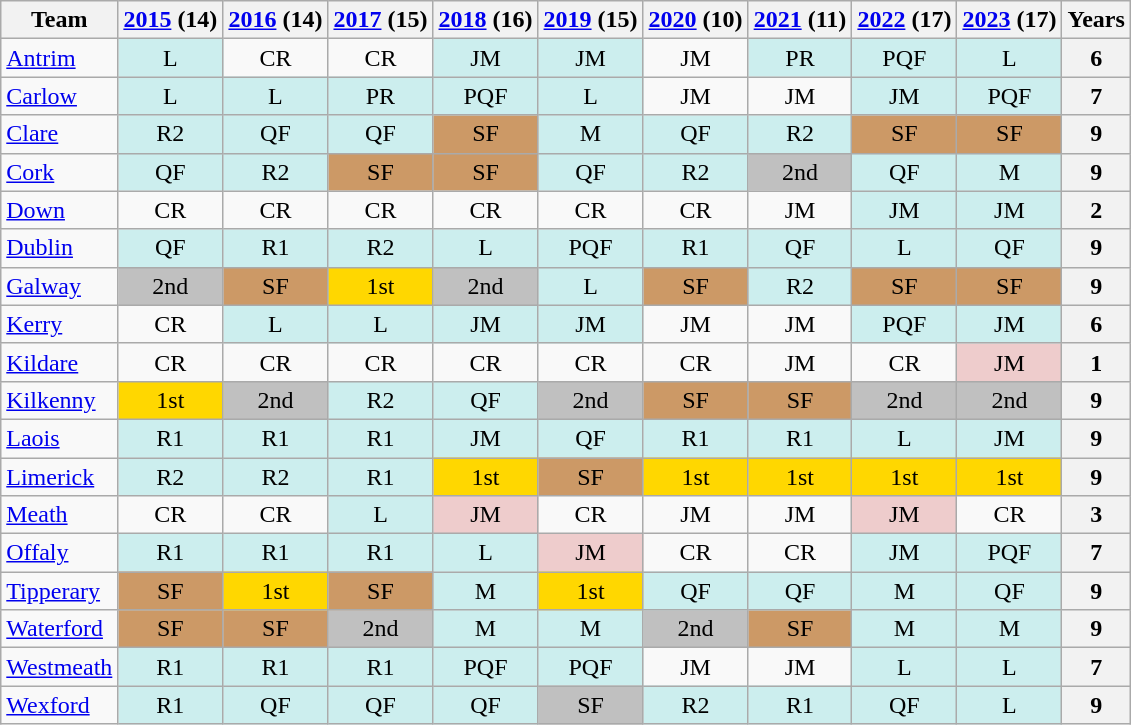<table class="wikitable sortable" style="text-align:center">
<tr>
<th>Team</th>
<th><a href='#'>2015</a> (14)</th>
<th><a href='#'>2016</a> (14)</th>
<th><a href='#'>2017</a> (15)</th>
<th><a href='#'>2018</a> (16)</th>
<th><a href='#'>2019</a> (15)</th>
<th><a href='#'>2020</a> (10)</th>
<th><a href='#'>2021</a> (11)</th>
<th><a href='#'>2022</a> (17)</th>
<th><a href='#'>2023</a> (17)</th>
<th>Years</th>
</tr>
<tr>
<td style="text-align:left;"> <a href='#'>Antrim</a></td>
<td bgcolor="#cceeee">L</td>
<td>CR</td>
<td>CR</td>
<td bgcolor="#cceeee">JM</td>
<td bgcolor="#cceeee">JM</td>
<td>JM</td>
<td bgcolor="#cceeee">PR</td>
<td bgcolor="#cceeee">PQF</td>
<td bgcolor="#cceeee">L</td>
<th>6</th>
</tr>
<tr>
<td style="text-align:left;"> <a href='#'>Carlow</a></td>
<td bgcolor="#cceeee">L</td>
<td bgcolor="#cceeee">L</td>
<td bgcolor="#cceeee">PR</td>
<td bgcolor="#cceeee">PQF</td>
<td bgcolor="#cceeee">L</td>
<td>JM</td>
<td>JM</td>
<td bgcolor="#cceeee">JM</td>
<td bgcolor="#cceeee">PQF</td>
<th>7</th>
</tr>
<tr>
<td style="text-align:left;"> <a href='#'>Clare</a></td>
<td bgcolor="#cceeee">R2</td>
<td bgcolor="#cceeee">QF</td>
<td bgcolor="#cceeee">QF</td>
<td bgcolor="#cc9966">SF</td>
<td bgcolor="#cceeee">M</td>
<td bgcolor="#cceeee">QF</td>
<td bgcolor="#cceeee">R2</td>
<td bgcolor="#cc9966">SF</td>
<td bgcolor="#cc9966">SF</td>
<th>9</th>
</tr>
<tr>
<td style="text-align:left;"> <a href='#'>Cork</a></td>
<td bgcolor="#cceeee">QF</td>
<td bgcolor="#cceeee">R2</td>
<td bgcolor="#cc9966">SF</td>
<td bgcolor="#cc9966">SF</td>
<td bgcolor="#cceeee">QF</td>
<td bgcolor="#cceeee">R2</td>
<td bgcolor="silver">2nd</td>
<td bgcolor="#cceeee">QF</td>
<td bgcolor="#cceeee">M</td>
<th>9</th>
</tr>
<tr>
<td style="text-align:left;"> <a href='#'>Down</a></td>
<td>CR</td>
<td>CR</td>
<td>CR</td>
<td>CR</td>
<td>CR</td>
<td>CR</td>
<td>JM</td>
<td bgcolor="#cceeee">JM</td>
<td bgcolor="#cceeee">JM</td>
<th>2</th>
</tr>
<tr>
<td style="text-align:left;"> <a href='#'>Dublin</a></td>
<td bgcolor="#cceeee">QF</td>
<td bgcolor="#cceeee">R1</td>
<td bgcolor="#cceeee">R2</td>
<td bgcolor="#cceeee">L</td>
<td bgcolor="#cceeee">PQF</td>
<td bgcolor="#cceeee">R1</td>
<td bgcolor="#cceeee">QF</td>
<td bgcolor="#cceeee">L</td>
<td bgcolor="#cceeee">QF</td>
<th>9</th>
</tr>
<tr>
<td style="text-align:left;"> <a href='#'>Galway</a></td>
<td bgcolor="silver">2nd</td>
<td bgcolor="#cc9966">SF</td>
<td bgcolor="gold">1st</td>
<td bgcolor="silver">2nd</td>
<td bgcolor="#cceeee">L</td>
<td bgcolor="#cc9966">SF</td>
<td bgcolor="#cceeee">R2</td>
<td bgcolor="#cc9966">SF</td>
<td bgcolor="#cc9966">SF</td>
<th>9</th>
</tr>
<tr>
<td style="text-align:left;"> <a href='#'>Kerry</a></td>
<td>CR</td>
<td bgcolor="#cceeee">L</td>
<td bgcolor="#cceeee">L</td>
<td bgcolor="#cceeee">JM</td>
<td bgcolor="#cceeee">JM</td>
<td>JM</td>
<td>JM</td>
<td bgcolor="#cceeee">PQF</td>
<td bgcolor="#cceeee">JM</td>
<th>6</th>
</tr>
<tr>
<td style="text-align:left;"> <a href='#'>Kildare</a></td>
<td>CR</td>
<td>CR</td>
<td>CR</td>
<td>CR</td>
<td>CR</td>
<td>CR</td>
<td>JM</td>
<td>CR</td>
<td bgcolor="#eecccc">JM</td>
<th>1</th>
</tr>
<tr>
<td style="text-align:left;"> <a href='#'>Kilkenny</a></td>
<td bgcolor="gold">1st</td>
<td bgcolor="silver">2nd</td>
<td bgcolor="#cceeee">R2</td>
<td bgcolor="#cceeee">QF</td>
<td bgcolor="silver">2nd</td>
<td bgcolor="#cc9966">SF</td>
<td bgcolor="#cc9966">SF</td>
<td bgcolor="silver">2nd</td>
<td bgcolor="silver">2nd</td>
<th>9</th>
</tr>
<tr>
<td style="text-align:left;"> <a href='#'>Laois</a></td>
<td bgcolor="#cceeee">R1</td>
<td bgcolor="#cceeee">R1</td>
<td bgcolor="#cceeee">R1</td>
<td bgcolor="#cceeee">JM</td>
<td bgcolor="#cceeee">QF</td>
<td bgcolor="#cceeee">R1</td>
<td bgcolor="#cceeee">R1</td>
<td bgcolor="#cceeee">L</td>
<td bgcolor="#cceeee">JM</td>
<th>9</th>
</tr>
<tr>
<td style="text-align:left;"> <a href='#'>Limerick</a></td>
<td bgcolor="#cceeee">R2</td>
<td bgcolor="#cceeee">R2</td>
<td bgcolor="#cceeee">R1</td>
<td bgcolor="gold">1st</td>
<td bgcolor="#cc9966">SF</td>
<td bgcolor="gold">1st</td>
<td bgcolor="gold">1st</td>
<td bgcolor="gold">1st</td>
<td bgcolor="gold">1st</td>
<th>9</th>
</tr>
<tr>
<td style="text-align:left;"> <a href='#'>Meath</a></td>
<td>CR</td>
<td>CR</td>
<td bgcolor="#cceeee">L</td>
<td bgcolor="#eecccc">JM</td>
<td>CR</td>
<td>JM</td>
<td>JM</td>
<td bgcolor="#eecccc">JM</td>
<td>CR</td>
<th>3</th>
</tr>
<tr>
<td style="text-align:left;"> <a href='#'>Offaly</a></td>
<td bgcolor="#cceeee">R1</td>
<td bgcolor="#cceeee">R1</td>
<td bgcolor="#cceeee">R1</td>
<td bgcolor="#cceeee">L</td>
<td bgcolor="#eecccc">JM</td>
<td>CR</td>
<td>CR</td>
<td bgcolor="#cceeee">JM</td>
<td bgcolor="#cceeee">PQF</td>
<th>7</th>
</tr>
<tr>
<td style="text-align:left;"> <a href='#'>Tipperary</a></td>
<td bgcolor="#cc9966">SF</td>
<td bgcolor="gold">1st</td>
<td bgcolor="#cc9966">SF</td>
<td bgcolor="#cceeee">M</td>
<td bgcolor="gold">1st</td>
<td bgcolor="#cceeee">QF</td>
<td bgcolor="#cceeee">QF</td>
<td bgcolor="#cceeee">M</td>
<td bgcolor="#cceeee">QF</td>
<th>9</th>
</tr>
<tr>
<td style="text-align:left;"> <a href='#'>Waterford</a></td>
<td bgcolor="#cc9966">SF</td>
<td bgcolor="#cc9966">SF</td>
<td bgcolor="silver">2nd</td>
<td bgcolor="#cceeee">M</td>
<td bgcolor="#cceeee">M</td>
<td bgcolor="silver">2nd</td>
<td bgcolor="#cc9966">SF</td>
<td bgcolor="#cceeee">M</td>
<td bgcolor="#cceeee">M</td>
<th>9</th>
</tr>
<tr>
<td style="text-align:left;"> <a href='#'>Westmeath</a></td>
<td bgcolor="#cceeee">R1</td>
<td bgcolor="#cceeee">R1</td>
<td bgcolor="#cceeee">R1</td>
<td bgcolor="#cceeee">PQF</td>
<td bgcolor="#cceeee">PQF</td>
<td>JM</td>
<td>JM</td>
<td bgcolor="#cceeee">L</td>
<td bgcolor="#cceeee">L</td>
<th>7</th>
</tr>
<tr>
<td style="text-align:left;"> <a href='#'>Wexford</a></td>
<td bgcolor="#cceeee">R1</td>
<td bgcolor="#cceeee">QF</td>
<td bgcolor="#cceeee">QF</td>
<td bgcolor="#cceeee">QF</td>
<td bgcolor="silver">SF</td>
<td bgcolor="#cceeee">R2</td>
<td bgcolor="#cceeee">R1</td>
<td bgcolor="#cceeee">QF</td>
<td bgcolor="#cceeee">L</td>
<th>9</th>
</tr>
</table>
